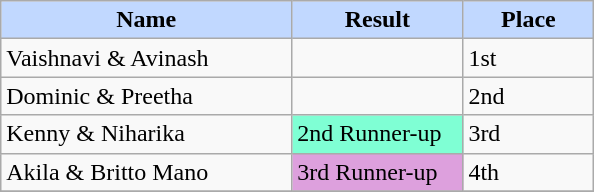<table class="wikitable">
<tr>
<th style="width:140pt; background:#C1D8FF;">Name</th>
<th style="width:80pt; background:#C1D8FF;">Result</th>
<th style="width:60pt; background:#C1D8FF;">Place</th>
</tr>
<tr>
<td>Vaishnavi & Avinash</td>
<td></td>
<td>1st</td>
</tr>
<tr>
<td>Dominic & Preetha</td>
<td></td>
<td>2nd</td>
</tr>
<tr>
<td>Kenny & Niharika</td>
<td style="background:#7FFFD4;">2nd Runner-up</td>
<td>3rd</td>
</tr>
<tr>
<td>Akila & Britto Mano</td>
<td style="background:#DDA0DD;">3rd Runner-up</td>
<td>4th</td>
</tr>
<tr>
</tr>
</table>
